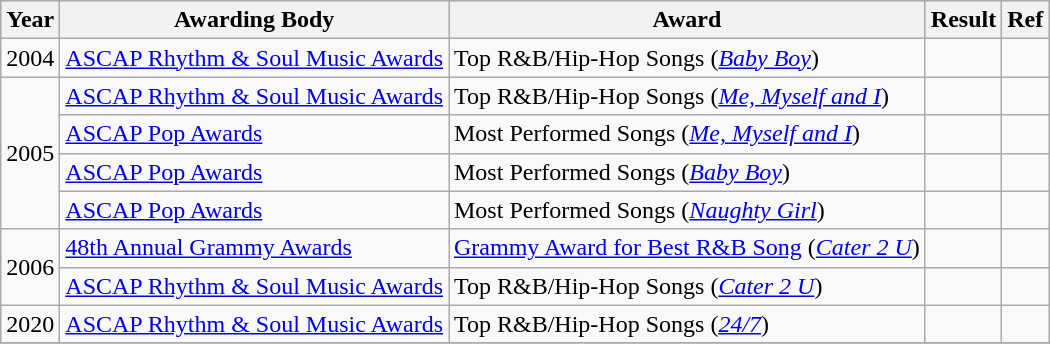<table class="wikitable">
<tr style="background:#ccc; text-align:center;">
<th scope="col">Year</th>
<th scope="col">Awarding Body</th>
<th scope="col">Award</th>
<th scope="col">Result</th>
<th>Ref</th>
</tr>
<tr>
<td>2004</td>
<td><a href='#'>ASCAP Rhythm & Soul Music Awards</a></td>
<td>Top R&B/Hip-Hop Songs (<em><a href='#'>Baby Boy</a></em>)</td>
<td></td>
<td></td>
</tr>
<tr>
<td rowspan="4">2005</td>
<td><a href='#'>ASCAP Rhythm & Soul Music Awards</a></td>
<td>Top R&B/Hip-Hop Songs (<em><a href='#'>Me, Myself and I</a></em>)</td>
<td></td>
<td></td>
</tr>
<tr>
<td><a href='#'>ASCAP Pop Awards</a></td>
<td>Most Performed Songs (<em><a href='#'>Me, Myself and I</a></em>)</td>
<td></td>
<td></td>
</tr>
<tr>
<td><a href='#'>ASCAP Pop Awards</a></td>
<td>Most Performed Songs (<em><a href='#'>Baby Boy</a></em>)</td>
<td></td>
<td></td>
</tr>
<tr>
<td><a href='#'>ASCAP Pop Awards</a></td>
<td>Most Performed Songs (<em><a href='#'>Naughty Girl</a></em>)</td>
<td></td>
<td></td>
</tr>
<tr>
<td rowspan="2">2006</td>
<td><a href='#'>48th Annual Grammy Awards</a></td>
<td><a href='#'>Grammy Award for Best R&B Song</a> (<em><a href='#'>Cater 2 U</a></em>)</td>
<td></td>
<td></td>
</tr>
<tr>
<td><a href='#'>ASCAP Rhythm & Soul Music Awards</a></td>
<td>Top R&B/Hip-Hop Songs (<em><a href='#'>Cater 2 U</a></em>)</td>
<td></td>
<td></td>
</tr>
<tr>
<td>2020</td>
<td><a href='#'>ASCAP Rhythm & Soul Music Awards</a></td>
<td>Top R&B/Hip-Hop Songs (<em><a href='#'>24/7</a></em>)</td>
<td></td>
<td></td>
</tr>
<tr>
</tr>
</table>
